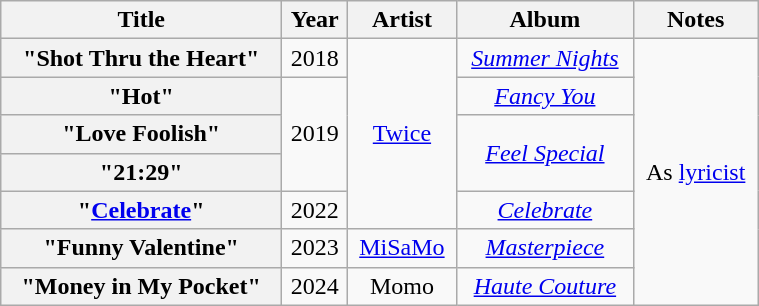<table class="wikitable plainrowheaders" style="text-align:center; width:40%">
<tr>
<th scope="col">Title</th>
<th scope="col">Year</th>
<th scope="col">Artist</th>
<th scope="col">Album</th>
<th scope="col">Notes</th>
</tr>
<tr>
<th scope="row">"Shot Thru the Heart"</th>
<td>2018</td>
<td rowspan="5"><a href='#'>Twice</a></td>
<td><em><a href='#'>Summer Nights</a></em></td>
<td rowspan="7">As <a href='#'>lyricist</a></td>
</tr>
<tr>
<th scope="row">"Hot"</th>
<td rowspan="3">2019</td>
<td><em><a href='#'>Fancy You</a></em></td>
</tr>
<tr>
<th scope="row">"Love Foolish"</th>
<td rowspan="2"><em><a href='#'>Feel Special</a></em></td>
</tr>
<tr>
<th scope="row">"21:29"</th>
</tr>
<tr>
<th scope="row">"<a href='#'>Celebrate</a>"</th>
<td>2022</td>
<td><em><a href='#'>Celebrate</a></em></td>
</tr>
<tr>
<th scope="row">"Funny Valentine"</th>
<td>2023</td>
<td><a href='#'>MiSaMo</a></td>
<td><em><a href='#'>Masterpiece</a></em></td>
</tr>
<tr>
<th scope="row">"Money in My Pocket"</th>
<td>2024</td>
<td>Momo</td>
<td><em><a href='#'>Haute Couture</a></em></td>
</tr>
</table>
